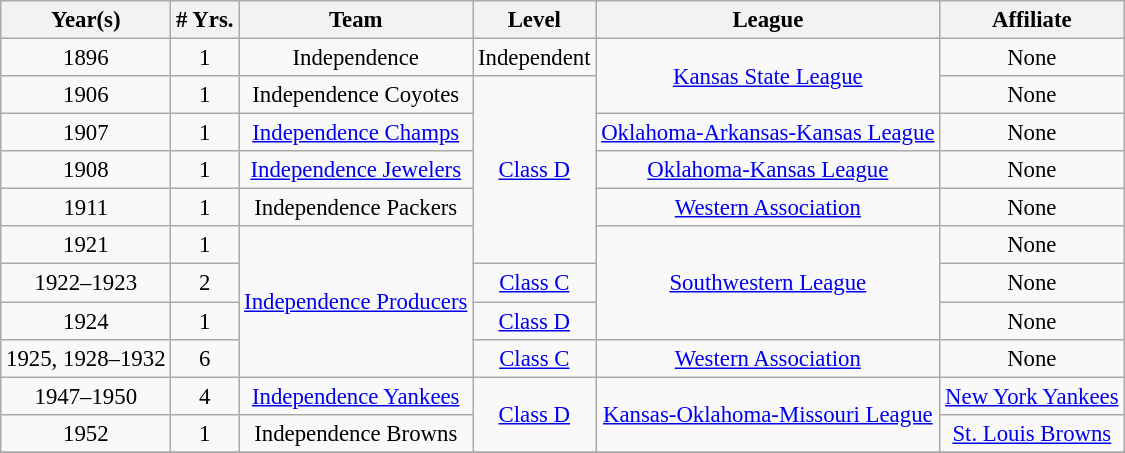<table class="wikitable" style="text-align:center; font-size: 95%;">
<tr>
<th>Year(s)</th>
<th># Yrs.</th>
<th>Team</th>
<th>Level</th>
<th>League</th>
<th>Affiliate</th>
</tr>
<tr>
<td>1896</td>
<td>1</td>
<td>Independence</td>
<td>Independent</td>
<td rowspan=2><a href='#'>Kansas State League</a></td>
<td>None</td>
</tr>
<tr>
<td>1906</td>
<td>1</td>
<td>Independence Coyotes</td>
<td rowspan=5><a href='#'>Class D</a></td>
<td>None</td>
</tr>
<tr>
<td>1907</td>
<td>1</td>
<td><a href='#'>Independence Champs</a></td>
<td><a href='#'>Oklahoma-Arkansas-Kansas League</a></td>
<td>None</td>
</tr>
<tr>
<td>1908</td>
<td>1</td>
<td><a href='#'>Independence Jewelers</a></td>
<td><a href='#'>Oklahoma-Kansas League</a></td>
<td>None</td>
</tr>
<tr>
<td>1911</td>
<td>1</td>
<td>Independence Packers</td>
<td><a href='#'>Western Association</a></td>
<td>None</td>
</tr>
<tr>
<td>1921</td>
<td>1</td>
<td rowspan=4><a href='#'>Independence Producers</a></td>
<td rowspan=3><a href='#'>Southwestern League</a></td>
<td>None</td>
</tr>
<tr>
<td>1922–1923</td>
<td>2</td>
<td><a href='#'>Class C</a></td>
<td>None</td>
</tr>
<tr>
<td>1924</td>
<td>1</td>
<td><a href='#'>Class D</a></td>
<td>None</td>
</tr>
<tr>
<td>1925, 1928–1932</td>
<td>6</td>
<td><a href='#'>Class C</a></td>
<td><a href='#'>Western Association</a></td>
<td>None</td>
</tr>
<tr>
<td>1947–1950</td>
<td>4</td>
<td><a href='#'>Independence Yankees</a></td>
<td rowspan=2><a href='#'>Class D</a></td>
<td rowspan=2><a href='#'>Kansas-Oklahoma-Missouri League</a></td>
<td><a href='#'>New York Yankees</a></td>
</tr>
<tr>
<td>1952</td>
<td>1</td>
<td>Independence Browns</td>
<td><a href='#'>St. Louis Browns</a></td>
</tr>
<tr>
</tr>
</table>
